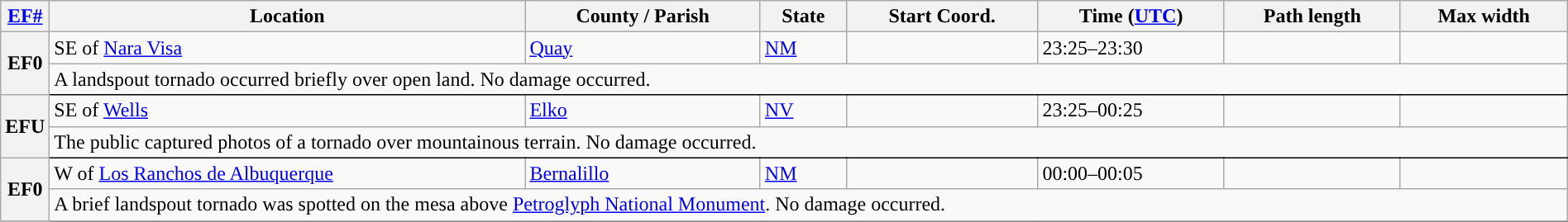<table class="wikitable sortable" style="width:100%;">
<tr>
<th scope="col" width="2%" align="center"><a href='#'>EF#</a></th>
<th scope="col" align="center" class="unsortable">Location</th>
<th scope="col" align="center" class="unsortable">County / Parish</th>
<th scope="col" align="center">State</th>
<th scope="col" align="center">Start Coord.</th>
<th scope="col" align="center">Time (<a href='#'>UTC</a>)</th>
<th scope="col" align="center">Path length</th>
<th scope="col" align="center">Max width</th>
</tr>
<tr>
<th scope="row" rowspan="2" style="background-color:#">EF0</th>
<td>SE of <a href='#'>Nara Visa</a></td>
<td><a href='#'>Quay</a></td>
<td><a href='#'>NM</a></td>
<td></td>
<td>23:25–23:30</td>
<td></td>
<td></td>
</tr>
<tr class="expand-child">
<td colspan="8" style=" border-bottom: 1px solid black;">A landspout tornado occurred briefly over open land. No damage occurred.</td>
</tr>
<tr>
<th scope="row" rowspan="2" style="background-color:#">EFU</th>
<td>SE of <a href='#'>Wells</a></td>
<td><a href='#'>Elko</a></td>
<td><a href='#'>NV</a></td>
<td></td>
<td>23:25–00:25</td>
<td></td>
<td></td>
</tr>
<tr class="expand-child">
<td colspan="8" style=" border-bottom: 1px solid black;">The public captured photos of a tornado over mountainous terrain. No damage occurred.</td>
</tr>
<tr>
<th scope="row" rowspan="2" style="background-color:#">EF0</th>
<td>W of <a href='#'>Los Ranchos de Albuquerque</a></td>
<td><a href='#'>Bernalillo</a></td>
<td><a href='#'>NM</a></td>
<td></td>
<td>00:00–00:05</td>
<td></td>
<td></td>
</tr>
<tr class="expand-child">
<td colspan="8" style=" border-bottom: 1px solid black;">A brief landspout tornado was spotted on the mesa above <a href='#'>Petroglyph National Monument</a>. No damage occurred.</td>
</tr>
<tr>
</tr>
</table>
